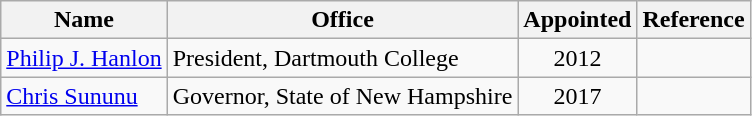<table class="wikitable sortable">
<tr>
<th width="*">Name</th>
<th width="*">Office</th>
<th width="*">Appointed</th>
<th width="*">Reference</th>
</tr>
<tr valign="top">
<td><a href='#'>Philip J. Hanlon</a></td>
<td align="left">President, Dartmouth College</td>
<td align="center">2012</td>
<td align="center"></td>
</tr>
<tr valign="top">
<td><a href='#'>Chris Sununu</a></td>
<td align="left">Governor, State of New Hampshire</td>
<td align="center">2017</td>
<td align="center"></td>
</tr>
</table>
